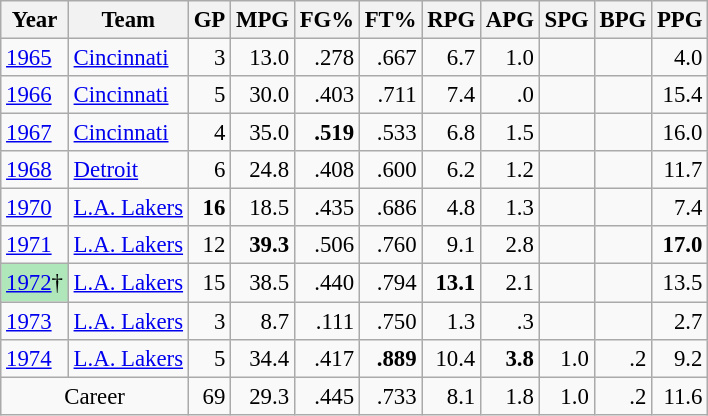<table class="wikitable sortable" style="font-size:95%; text-align:right;">
<tr>
<th>Year</th>
<th>Team</th>
<th>GP</th>
<th>MPG</th>
<th>FG%</th>
<th>FT%</th>
<th>RPG</th>
<th>APG</th>
<th>SPG</th>
<th>BPG</th>
<th>PPG</th>
</tr>
<tr>
<td style="text-align:left;"><a href='#'>1965</a></td>
<td style="text-align:left;"><a href='#'>Cincinnati</a></td>
<td>3</td>
<td>13.0</td>
<td>.278</td>
<td>.667</td>
<td>6.7</td>
<td>1.0</td>
<td></td>
<td></td>
<td>4.0</td>
</tr>
<tr>
<td style="text-align:left;"><a href='#'>1966</a></td>
<td style="text-align:left;"><a href='#'>Cincinnati</a></td>
<td>5</td>
<td>30.0</td>
<td>.403</td>
<td>.711</td>
<td>7.4</td>
<td>.0</td>
<td></td>
<td></td>
<td>15.4</td>
</tr>
<tr>
<td style="text-align:left;"><a href='#'>1967</a></td>
<td style="text-align:left;"><a href='#'>Cincinnati</a></td>
<td>4</td>
<td>35.0</td>
<td><strong>.519</strong></td>
<td>.533</td>
<td>6.8</td>
<td>1.5</td>
<td></td>
<td></td>
<td>16.0</td>
</tr>
<tr>
<td style="text-align:left;"><a href='#'>1968</a></td>
<td style="text-align:left;"><a href='#'>Detroit</a></td>
<td>6</td>
<td>24.8</td>
<td>.408</td>
<td>.600</td>
<td>6.2</td>
<td>1.2</td>
<td></td>
<td></td>
<td>11.7</td>
</tr>
<tr>
<td style="text-align:left;"><a href='#'>1970</a></td>
<td style="text-align:left;"><a href='#'>L.A. Lakers</a></td>
<td><strong>16</strong></td>
<td>18.5</td>
<td>.435</td>
<td>.686</td>
<td>4.8</td>
<td>1.3</td>
<td></td>
<td></td>
<td>7.4</td>
</tr>
<tr>
<td style="text-align:left;"><a href='#'>1971</a></td>
<td style="text-align:left;"><a href='#'>L.A. Lakers</a></td>
<td>12</td>
<td><strong>39.3</strong></td>
<td>.506</td>
<td>.760</td>
<td>9.1</td>
<td>2.8</td>
<td></td>
<td></td>
<td><strong>17.0</strong></td>
</tr>
<tr>
<td style="text-align:left;background:#afe6ba;"><a href='#'>1972</a>†</td>
<td style="text-align:left;"><a href='#'>L.A. Lakers</a></td>
<td>15</td>
<td>38.5</td>
<td>.440</td>
<td>.794</td>
<td><strong>13.1</strong></td>
<td>2.1</td>
<td></td>
<td></td>
<td>13.5</td>
</tr>
<tr>
<td style="text-align:left;"><a href='#'>1973</a></td>
<td style="text-align:left;"><a href='#'>L.A. Lakers</a></td>
<td>3</td>
<td>8.7</td>
<td>.111</td>
<td>.750</td>
<td>1.3</td>
<td>.3</td>
<td></td>
<td></td>
<td>2.7</td>
</tr>
<tr>
<td style="text-align:left;"><a href='#'>1974</a></td>
<td style="text-align:left;"><a href='#'>L.A. Lakers</a></td>
<td>5</td>
<td>34.4</td>
<td>.417</td>
<td><strong>.889</strong></td>
<td>10.4</td>
<td><strong>3.8</strong></td>
<td>1.0</td>
<td>.2</td>
<td>9.2</td>
</tr>
<tr class="sortbottom">
<td style="text-align:center;" colspan="2">Career</td>
<td>69</td>
<td>29.3</td>
<td>.445</td>
<td>.733</td>
<td>8.1</td>
<td>1.8</td>
<td>1.0</td>
<td>.2</td>
<td>11.6</td>
</tr>
</table>
